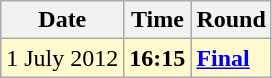<table class="wikitable">
<tr>
<th>Date</th>
<th>Time</th>
<th>Round</th>
</tr>
<tr style=background:lemonchiffon>
<td>1 July 2012</td>
<td><strong>16:15</strong></td>
<td><strong><a href='#'>Final</a></strong></td>
</tr>
</table>
